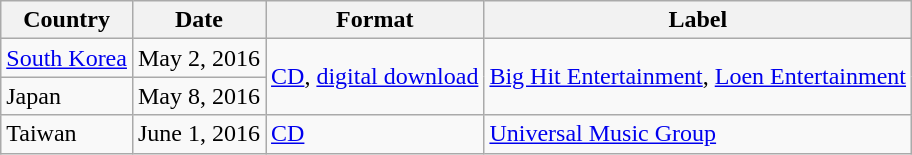<table class="wikitable">
<tr>
<th>Country</th>
<th>Date</th>
<th>Format</th>
<th>Label</th>
</tr>
<tr>
<td><a href='#'>South Korea</a></td>
<td>May 2, 2016</td>
<td rowspan="2"><a href='#'>CD</a>, <a href='#'>digital download</a></td>
<td rowspan="2"><a href='#'>Big Hit Entertainment</a>, <a href='#'>Loen Entertainment</a></td>
</tr>
<tr>
<td>Japan</td>
<td>May 8, 2016</td>
</tr>
<tr>
<td>Taiwan</td>
<td>June 1, 2016</td>
<td><a href='#'>CD</a></td>
<td><a href='#'>Universal Music Group</a></td>
</tr>
</table>
